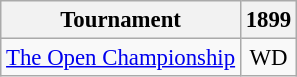<table class="wikitable" style="font-size:95%;text-align:center;">
<tr>
<th>Tournament</th>
<th>1899</th>
</tr>
<tr>
<td align=left><a href='#'>The Open Championship</a></td>
<td>WD</td>
</tr>
</table>
